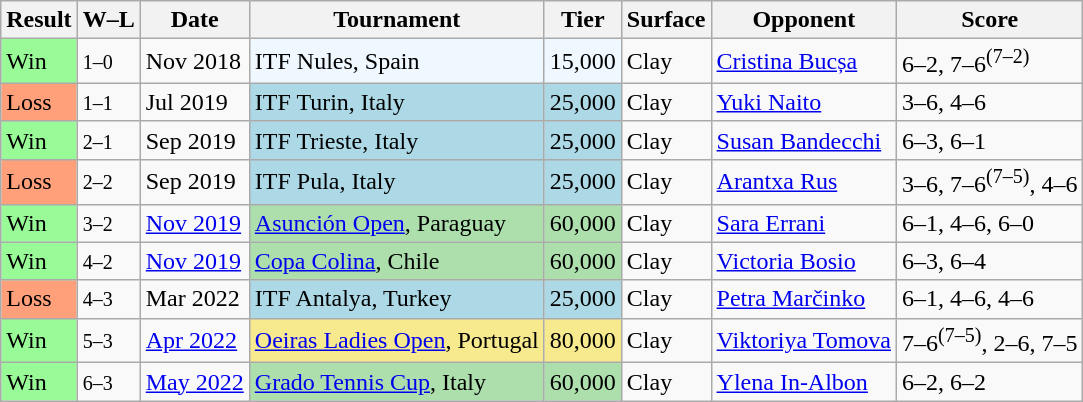<table class="sortable wikitable">
<tr>
<th>Result</th>
<th class="unsortable">W–L</th>
<th>Date</th>
<th>Tournament</th>
<th>Tier</th>
<th>Surface</th>
<th>Opponent</th>
<th class="unsortable">Score</th>
</tr>
<tr>
<td bgcolor=98fb98>Win</td>
<td><small>1–0</small></td>
<td>Nov 2018</td>
<td style="background:#f0f8ff;">ITF Nules, Spain</td>
<td style="background:#f0f8ff;">15,000</td>
<td>Clay</td>
<td> <a href='#'>Cristina Bucșa</a></td>
<td>6–2, 7–6<sup>(7–2)</sup></td>
</tr>
<tr>
<td bgcolor=ffa07a>Loss</td>
<td><small>1–1</small></td>
<td>Jul 2019</td>
<td style="background:lightblue;">ITF Turin, Italy</td>
<td style="background:lightblue;">25,000</td>
<td>Clay</td>
<td> <a href='#'>Yuki Naito</a></td>
<td>3–6, 4–6</td>
</tr>
<tr>
<td bgcolor=98fb98>Win</td>
<td><small>2–1</small></td>
<td>Sep 2019</td>
<td style="background:lightblue;">ITF Trieste, Italy</td>
<td style="background:lightblue;">25,000</td>
<td>Clay</td>
<td> <a href='#'>Susan Bandecchi</a></td>
<td>6–3, 6–1</td>
</tr>
<tr>
<td bgcolor=ffa07a>Loss</td>
<td><small>2–2</small></td>
<td>Sep 2019</td>
<td style="background:lightblue;">ITF Pula, Italy</td>
<td style="background:lightblue;">25,000</td>
<td>Clay</td>
<td> <a href='#'>Arantxa Rus</a></td>
<td>3–6, 7–6<sup>(7–5)</sup>, 4–6</td>
</tr>
<tr>
<td bgcolor=98fb98>Win</td>
<td><small>3–2</small></td>
<td><a href='#'>Nov 2019</a></td>
<td style="background:#addfad;"><a href='#'>Asunción Open</a>, Paraguay</td>
<td style="background:#addfad;">60,000</td>
<td>Clay</td>
<td> <a href='#'>Sara Errani</a></td>
<td>6–1, 4–6, 6–0</td>
</tr>
<tr>
<td bgcolor=98fb98>Win</td>
<td><small>4–2</small></td>
<td><a href='#'>Nov 2019</a></td>
<td style="background:#addfad;"><a href='#'>Copa Colina</a>, Chile</td>
<td style="background:#addfad;">60,000</td>
<td>Clay</td>
<td> <a href='#'>Victoria Bosio</a></td>
<td>6–3, 6–4</td>
</tr>
<tr>
<td bgcolor=ffa07a>Loss</td>
<td><small>4–3</small></td>
<td>Mar 2022</td>
<td style="background:lightblue;">ITF Antalya, Turkey</td>
<td style="background:lightblue;">25,000</td>
<td>Clay</td>
<td> <a href='#'>Petra Marčinko</a></td>
<td>6–1, 4–6, 4–6</td>
</tr>
<tr>
<td bgcolor=98FB98>Win</td>
<td><small>5–3</small></td>
<td><a href='#'>Apr 2022</a></td>
<td style="background:#f7e98e;"><a href='#'>Oeiras Ladies Open</a>, Portugal</td>
<td style="background:#f7e98e;">80,000</td>
<td>Clay</td>
<td> <a href='#'>Viktoriya Tomova</a></td>
<td>7–6<sup>(7–5)</sup>, 2–6, 7–5</td>
</tr>
<tr>
<td bgcolor=98FB98>Win</td>
<td><small>6–3</small></td>
<td><a href='#'>May 2022</a></td>
<td style="background:#addfad;"><a href='#'>Grado Tennis Cup</a>, Italy</td>
<td style="background:#addfad;">60,000</td>
<td>Clay</td>
<td> <a href='#'>Ylena In-Albon</a></td>
<td>6–2, 6–2</td>
</tr>
</table>
